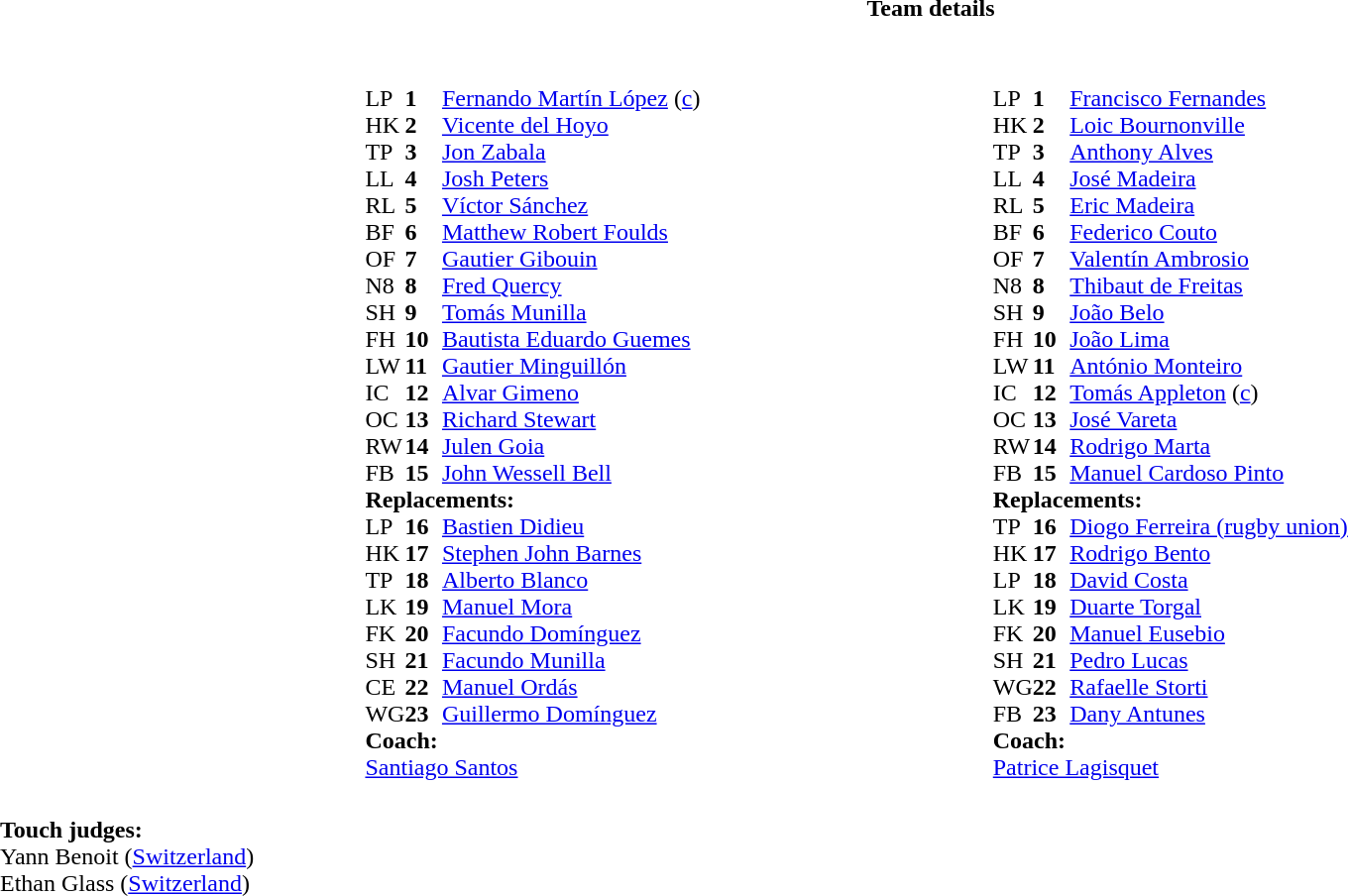<table border="0" width="100%" class="collapsible collapsed" style="text-align: center float:center">
<tr>
<th>Team details</th>
</tr>
<tr>
<td><br><table style="width:80%; horizontal-align: center; padding-left: 10em">
<tr>
<td></td>
<td style="vertical-align: top; width:40%"><br><table cellspacing="0" cellpadding="0">
<tr>
<th width="25"></th>
<th width="25"></th>
</tr>
<tr>
<td>LP</td>
<td><strong>1</strong></td>
<td><a href='#'>Fernando Martín López</a> (<a href='#'>c</a>)</td>
<td></td>
<td></td>
</tr>
<tr>
<td>HK</td>
<td><strong>2</strong></td>
<td><a href='#'>Vicente del Hoyo</a></td>
<td></td>
<td></td>
</tr>
<tr>
<td>TP</td>
<td><strong>3</strong></td>
<td><a href='#'>Jon Zabala</a></td>
<td></td>
<td></td>
</tr>
<tr>
<td>LL</td>
<td><strong>4</strong></td>
<td><a href='#'>Josh Peters</a></td>
<td></td>
<td></td>
</tr>
<tr>
<td>RL</td>
<td><strong>5</strong></td>
<td><a href='#'>Víctor Sánchez</a></td>
</tr>
<tr>
<td>BF</td>
<td><strong>6</strong></td>
<td><a href='#'>Matthew Robert Foulds</a></td>
<td></td>
<td></td>
</tr>
<tr>
<td>OF</td>
<td><strong>7</strong></td>
<td><a href='#'>Gautier Gibouin</a></td>
</tr>
<tr>
<td>N8</td>
<td><strong>8</strong></td>
<td><a href='#'>Fred Quercy</a></td>
</tr>
<tr>
<td>SH</td>
<td><strong>9</strong></td>
<td><a href='#'>Tomás Munilla</a></td>
<td></td>
<td></td>
</tr>
<tr>
<td>FH</td>
<td><strong>10</strong></td>
<td><a href='#'>Bautista Eduardo Guemes</a></td>
<td></td>
</tr>
<tr>
<td>LW</td>
<td><strong>11</strong></td>
<td><a href='#'>Gautier Minguillón</a></td>
<td></td>
</tr>
<tr>
<td>IC</td>
<td><strong>12</strong></td>
<td><a href='#'>Alvar Gimeno</a></td>
<td></td>
<td></td>
</tr>
<tr>
<td>OC</td>
<td><strong>13</strong></td>
<td><a href='#'>Richard Stewart</a></td>
</tr>
<tr>
<td>RW</td>
<td><strong>14</strong></td>
<td><a href='#'>Julen Goia</a></td>
</tr>
<tr>
<td>FB</td>
<td><strong>15</strong></td>
<td><a href='#'>John Wessell Bell</a></td>
<td></td>
<td></td>
</tr>
<tr>
<td colspan="4"><strong>Replacements:</strong></td>
</tr>
<tr>
<td>LP</td>
<td><strong>16</strong></td>
<td><a href='#'>Bastien Didieu</a></td>
<td></td>
<td></td>
</tr>
<tr>
<td>HK</td>
<td><strong>17</strong></td>
<td><a href='#'>Stephen John Barnes</a></td>
<td></td>
<td></td>
</tr>
<tr>
<td>TP</td>
<td><strong>18</strong></td>
<td><a href='#'>Alberto Blanco</a></td>
<td></td>
<td></td>
</tr>
<tr>
<td>LK</td>
<td><strong>19</strong></td>
<td><a href='#'>Manuel Mora</a></td>
<td></td>
<td></td>
</tr>
<tr>
<td>FK</td>
<td><strong>20</strong></td>
<td><a href='#'>Facundo Domínguez</a></td>
<td></td>
<td></td>
</tr>
<tr>
<td>SH</td>
<td><strong>21</strong></td>
<td><a href='#'>Facundo Munilla</a></td>
<td></td>
<td></td>
</tr>
<tr>
<td>CE</td>
<td><strong>22</strong></td>
<td><a href='#'>Manuel Ordás</a></td>
<td></td>
<td></td>
</tr>
<tr>
<td>WG</td>
<td><strong>23</strong></td>
<td><a href='#'>Guillermo Domínguez</a></td>
<td></td>
<td></td>
</tr>
<tr>
<td colspan="4"><strong>Coach:</strong></td>
</tr>
<tr>
<td colspan="4"><a href='#'>Santiago Santos</a></td>
</tr>
</table>
</td>
<td style="vertical-align:top"></td>
<td style="vertical-align: top; width:40%"><br><table cellspacing="0" cellpadding="0">
<tr>
<th width="25"></th>
<th width="25"></th>
</tr>
<tr>
<td>LP</td>
<td><strong>1</strong></td>
<td><a href='#'>Francisco Fernandes</a></td>
<td></td>
<td></td>
</tr>
<tr>
<td>HK</td>
<td><strong>2</strong></td>
<td><a href='#'>Loic Bournonville</a></td>
<td></td>
<td></td>
</tr>
<tr>
<td>TP</td>
<td><strong>3</strong></td>
<td><a href='#'>Anthony Alves</a></td>
<td></td>
<td></td>
</tr>
<tr>
<td>LL</td>
<td><strong>4</strong></td>
<td><a href='#'>José Madeira</a></td>
<td></td>
</tr>
<tr>
<td>RL</td>
<td><strong>5</strong></td>
<td><a href='#'>Eric Madeira</a></td>
<td></td>
<td></td>
</tr>
<tr>
<td>BF</td>
<td><strong>6</strong></td>
<td><a href='#'>Federico Couto</a></td>
</tr>
<tr>
<td>OF</td>
<td><strong>7</strong></td>
<td><a href='#'>Valentín Ambrosio</a></td>
<td></td>
</tr>
<tr>
<td>N8</td>
<td><strong>8</strong></td>
<td><a href='#'>Thibaut de Freitas</a></td>
</tr>
<tr>
<td>SH</td>
<td><strong>9</strong></td>
<td><a href='#'>João Belo</a></td>
<td></td>
<td></td>
</tr>
<tr>
<td>FH</td>
<td><strong>10</strong></td>
<td><a href='#'>João Lima</a></td>
</tr>
<tr>
<td>LW</td>
<td><strong>11</strong></td>
<td><a href='#'>António Monteiro</a></td>
<td></td>
<td></td>
</tr>
<tr>
<td>IC</td>
<td><strong>12</strong></td>
<td><a href='#'>Tomás Appleton</a> (<a href='#'>c</a>)</td>
</tr>
<tr>
<td>OC</td>
<td><strong>13</strong></td>
<td><a href='#'>José Vareta</a></td>
</tr>
<tr>
<td>RW</td>
<td><strong>14</strong></td>
<td><a href='#'>Rodrigo Marta</a></td>
</tr>
<tr>
<td>FB</td>
<td><strong>15</strong></td>
<td><a href='#'>Manuel Cardoso Pinto</a></td>
<td></td>
<td></td>
</tr>
<tr>
<td colspan="4"><strong>Replacements:</strong></td>
</tr>
<tr>
<td>TP</td>
<td><strong>16</strong></td>
<td><a href='#'>Diogo Ferreira (rugby union)</a></td>
<td></td>
<td></td>
</tr>
<tr>
<td>HK</td>
<td><strong>17</strong></td>
<td><a href='#'>Rodrigo Bento</a></td>
<td></td>
<td></td>
</tr>
<tr>
<td>LP</td>
<td><strong>18</strong></td>
<td><a href='#'>David Costa</a></td>
<td></td>
<td></td>
</tr>
<tr>
<td>LK</td>
<td><strong>19</strong></td>
<td><a href='#'>Duarte Torgal</a></td>
<td></td>
<td></td>
</tr>
<tr>
<td>FK</td>
<td><strong>20</strong></td>
<td><a href='#'>Manuel Eusebio</a></td>
</tr>
<tr>
<td>SH</td>
<td><strong>21</strong></td>
<td><a href='#'>Pedro Lucas</a></td>
<td></td>
<td></td>
</tr>
<tr>
<td>WG</td>
<td><strong>22</strong></td>
<td><a href='#'>Rafaelle Storti</a></td>
<td></td>
<td></td>
</tr>
<tr>
<td>FB</td>
<td><strong>23</strong></td>
<td><a href='#'>Dany Antunes</a></td>
<td></td>
<td></td>
</tr>
<tr>
<td colspan="4"><strong>Coach:</strong></td>
</tr>
<tr>
<td colspan="4"><a href='#'>Patrice Lagisquet</a></td>
</tr>
</table>
</td>
</tr>
</table>
<table style="width:100%">
<tr>
<td><br><strong>Touch judges:</strong>
<br>Yann Benoit (<a href='#'>Switzerland</a>)
<br>Ethan Glass (<a href='#'>Switzerland</a>)</td>
</tr>
</table>
</td>
</tr>
</table>
